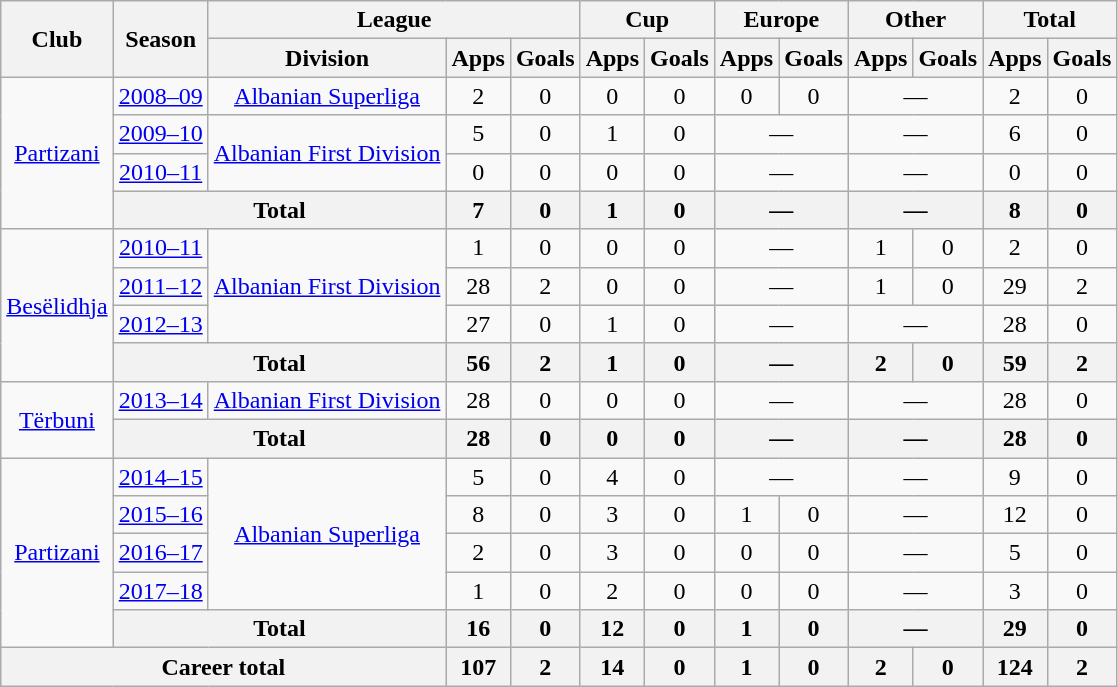<table class="wikitable" style="text-align:center">
<tr>
<th rowspan="2">Club</th>
<th rowspan="2">Season</th>
<th colspan="3">League</th>
<th colspan="2">Cup</th>
<th colspan="2">Europe</th>
<th colspan="2">Other</th>
<th colspan="2">Total</th>
</tr>
<tr>
<th>Division</th>
<th>Apps</th>
<th>Goals</th>
<th>Apps</th>
<th>Goals</th>
<th>Apps</th>
<th>Goals</th>
<th>Apps</th>
<th>Goals</th>
<th>Apps</th>
<th>Goals</th>
</tr>
<tr>
<td rowspan="4"><a href='#'>Partizani</a></td>
<td><a href='#'>2008–09</a></td>
<td rowspan="1"><a href='#'>Albanian Superliga</a></td>
<td>2</td>
<td>0</td>
<td>0</td>
<td>0</td>
<td>0</td>
<td>0</td>
<td colspan="2">—</td>
<td>2</td>
<td>0</td>
</tr>
<tr>
<td><a href='#'>2009–10</a></td>
<td rowspan="2"><a href='#'>Albanian First Division</a></td>
<td>5</td>
<td>0</td>
<td>1</td>
<td>0</td>
<td colspan="2">—</td>
<td colspan="2">—</td>
<td>6</td>
<td>0</td>
</tr>
<tr>
<td><a href='#'>2010–11</a></td>
<td>0</td>
<td>0</td>
<td>0</td>
<td>0</td>
<td colspan="2">—</td>
<td colspan="2">—</td>
<td>0</td>
<td>0</td>
</tr>
<tr>
<th colspan="2">Total</th>
<th>7</th>
<th>0</th>
<th>1</th>
<th>0</th>
<th colspan="2">—</th>
<th colspan="2">—</th>
<th>8</th>
<th>0</th>
</tr>
<tr>
<td rowspan="4"><a href='#'>Besëlidhja</a></td>
<td><a href='#'>2010–11</a></td>
<td rowspan="3"><a href='#'>Albanian First Division</a></td>
<td>1</td>
<td>0</td>
<td>0</td>
<td>0</td>
<td colspan="2">—</td>
<td>1</td>
<td>0</td>
<td>2</td>
<td>0</td>
</tr>
<tr>
<td><a href='#'>2011–12</a></td>
<td>28</td>
<td>2</td>
<td>0</td>
<td>0</td>
<td colspan="2">—</td>
<td>1</td>
<td>0</td>
<td>29</td>
<td>2</td>
</tr>
<tr>
<td><a href='#'>2012–13</a></td>
<td>27</td>
<td>0</td>
<td>1</td>
<td>0</td>
<td colspan="2">—</td>
<td colspan="2">—</td>
<td>28</td>
<td>0</td>
</tr>
<tr>
<th colspan="2">Total</th>
<th>56</th>
<th>2</th>
<th>1</th>
<th>0</th>
<th colspan="2">—</th>
<th>2</th>
<th>0</th>
<th>59</th>
<th>2</th>
</tr>
<tr>
<td rowspan="2"><a href='#'>Tërbuni</a></td>
<td><a href='#'>2013–14</a></td>
<td rowspan="1"><a href='#'>Albanian First Division</a></td>
<td>28</td>
<td>0</td>
<td>0</td>
<td>0</td>
<td colspan="2">—</td>
<td colspan="2">—</td>
<td>28</td>
<td>0</td>
</tr>
<tr>
<th colspan="2">Total</th>
<th>28</th>
<th>0</th>
<th>0</th>
<th>0</th>
<th colspan="2">—</th>
<th colspan="2">—</th>
<th>28</th>
<th>0</th>
</tr>
<tr>
<td rowspan="5"><a href='#'>Partizani</a></td>
<td><a href='#'>2014–15</a></td>
<td rowspan="4"><a href='#'>Albanian Superliga</a></td>
<td>5</td>
<td>0</td>
<td>4</td>
<td>0</td>
<td colspan="2">—</td>
<td colspan="2">—</td>
<td>9</td>
<td>0</td>
</tr>
<tr>
<td><a href='#'>2015–16</a></td>
<td>8</td>
<td>0</td>
<td>3</td>
<td>0</td>
<td>1</td>
<td>0</td>
<td colspan="2">—</td>
<td>12</td>
<td>0</td>
</tr>
<tr>
<td><a href='#'>2016–17</a></td>
<td>2</td>
<td>0</td>
<td>3</td>
<td>0</td>
<td>0</td>
<td>0</td>
<td colspan="2">—</td>
<td>5</td>
<td>0</td>
</tr>
<tr>
<td><a href='#'>2017–18</a></td>
<td>1</td>
<td>0</td>
<td>2</td>
<td>0</td>
<td>0</td>
<td>0</td>
<td colspan="2">—</td>
<td>3</td>
<td>0</td>
</tr>
<tr>
<th colspan="2">Total</th>
<th>16</th>
<th>0</th>
<th>12</th>
<th>0</th>
<th>1</th>
<th>0</th>
<th colspan="2">—</th>
<th>29</th>
<th>0</th>
</tr>
<tr>
<th colspan="3">Career total</th>
<th>107</th>
<th>2</th>
<th>14</th>
<th>0</th>
<th>1</th>
<th>0</th>
<th>2</th>
<th>0</th>
<th>124</th>
<th>2</th>
</tr>
</table>
